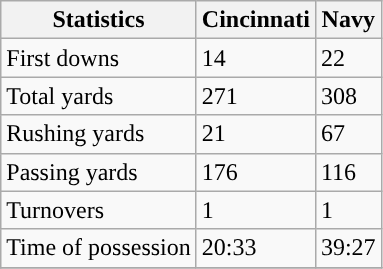<table class="wikitable">
<tr>
<th>Statistics</th>
<th>Cincinnati</th>
<th>Navy</th>
</tr>
<tr>
<td>First downs</td>
<td>14</td>
<td>22</td>
</tr>
<tr>
<td>Total yards</td>
<td>271</td>
<td>308</td>
</tr>
<tr>
<td>Rushing yards</td>
<td>21</td>
<td>67</td>
</tr>
<tr>
<td>Passing yards</td>
<td>176</td>
<td>116</td>
</tr>
<tr>
<td>Turnovers</td>
<td>1</td>
<td>1</td>
</tr>
<tr>
<td>Time of possession</td>
<td>20:33</td>
<td>39:27</td>
</tr>
<tr>
</tr>
</table>
